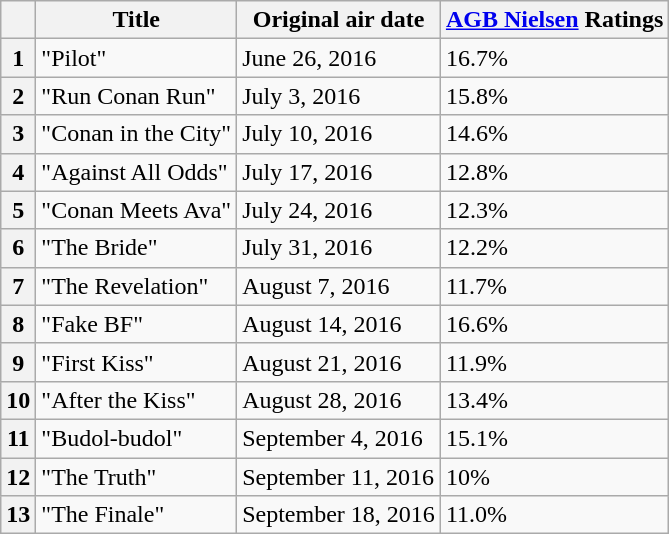<table class="wikitable">
<tr>
<th></th>
<th>Title</th>
<th>Original air date</th>
<th><a href='#'>AGB Nielsen</a> Ratings</th>
</tr>
<tr>
<th>1</th>
<td>"Pilot"</td>
<td>June 26, 2016</td>
<td>16.7%</td>
</tr>
<tr>
<th>2</th>
<td>"Run Conan Run"</td>
<td>July 3, 2016</td>
<td>15.8%</td>
</tr>
<tr>
<th>3</th>
<td>"Conan in the City"</td>
<td>July 10, 2016</td>
<td>14.6%</td>
</tr>
<tr>
<th>4</th>
<td>"Against All Odds"</td>
<td>July 17, 2016</td>
<td>12.8%</td>
</tr>
<tr>
<th>5</th>
<td>"Conan Meets Ava"</td>
<td>July 24, 2016</td>
<td>12.3%</td>
</tr>
<tr>
<th>6</th>
<td>"The Bride"</td>
<td>July 31, 2016</td>
<td>12.2%</td>
</tr>
<tr>
<th>7</th>
<td>"The Revelation"</td>
<td>August 7, 2016</td>
<td>11.7%</td>
</tr>
<tr>
<th>8</th>
<td>"Fake BF"</td>
<td>August 14, 2016</td>
<td>16.6%</td>
</tr>
<tr>
<th>9</th>
<td>"First Kiss"</td>
<td>August 21, 2016</td>
<td>11.9%</td>
</tr>
<tr>
<th>10</th>
<td>"After the Kiss"</td>
<td>August 28, 2016</td>
<td>13.4%</td>
</tr>
<tr>
<th>11</th>
<td>"Budol-budol"</td>
<td>September 4, 2016</td>
<td>15.1%</td>
</tr>
<tr>
<th>12</th>
<td>"The Truth"</td>
<td>September 11, 2016</td>
<td>10%</td>
</tr>
<tr>
<th>13</th>
<td>"The Finale"</td>
<td>September 18, 2016</td>
<td>11.0%</td>
</tr>
</table>
